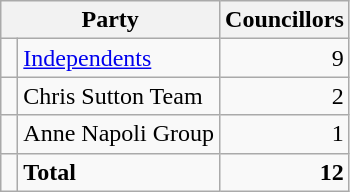<table class="wikitable">
<tr>
<th colspan="2">Party</th>
<th>Councillors</th>
</tr>
<tr>
<td> </td>
<td><a href='#'>Independents</a></td>
<td align=right>9</td>
</tr>
<tr>
<td> </td>
<td>Chris Sutton Team</td>
<td align=right>2</td>
</tr>
<tr>
<td> </td>
<td>Anne Napoli Group</td>
<td align=right>1</td>
</tr>
<tr>
<td></td>
<td><strong>Total</strong></td>
<td align=right><strong>12</strong></td>
</tr>
</table>
